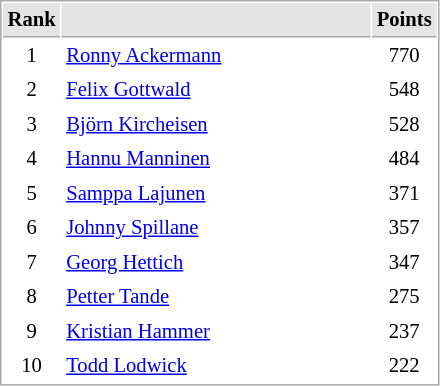<table cellspacing="1" cellpadding="3" style="border:1px solid #AAAAAA;font-size:86%">
<tr bgcolor="#E4E4E4">
<th style="border-bottom:1px solid #AAAAAA" width=10>Rank</th>
<th style="border-bottom:1px solid #AAAAAA" width=200></th>
<th style="border-bottom:1px solid #AAAAAA" width=20>Points</th>
</tr>
<tr align="center">
<td>1</td>
<td align="left"> <a href='#'>Ronny Ackermann</a></td>
<td>770</td>
</tr>
<tr align="center">
<td>2</td>
<td align="left"> <a href='#'>Felix Gottwald</a></td>
<td>548</td>
</tr>
<tr align="center">
<td>3</td>
<td align="left"> <a href='#'>Björn Kircheisen</a></td>
<td>528</td>
</tr>
<tr align="center">
<td>4</td>
<td align="left"> <a href='#'>Hannu Manninen</a></td>
<td>484</td>
</tr>
<tr align="center">
<td>5</td>
<td align="left"> <a href='#'>Samppa Lajunen</a></td>
<td>371</td>
</tr>
<tr align="center">
<td>6</td>
<td align="left"> <a href='#'>Johnny Spillane</a></td>
<td>357</td>
</tr>
<tr align="center">
<td>7</td>
<td align="left"> <a href='#'>Georg Hettich</a></td>
<td>347</td>
</tr>
<tr align="center">
<td>8</td>
<td align="left"> <a href='#'>Petter Tande</a></td>
<td>275</td>
</tr>
<tr align="center">
<td>9</td>
<td align="left"> <a href='#'>Kristian Hammer</a></td>
<td>237</td>
</tr>
<tr align="center">
<td>10</td>
<td align="left"> <a href='#'>Todd Lodwick</a></td>
<td>222</td>
</tr>
</table>
